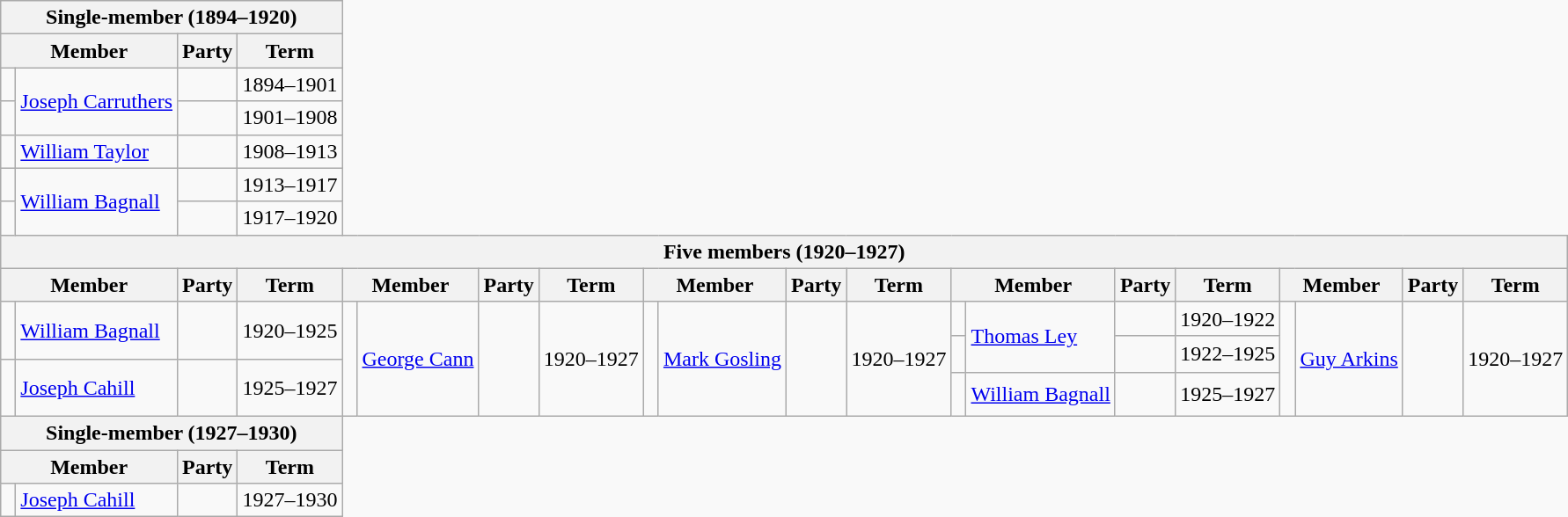<table class="wikitable" style='border-style: none none none solid;'>
<tr>
<th colspan="4">Single-member (1894–1920)</th>
</tr>
<tr>
<th colspan="2">Member</th>
<th>Party</th>
<th>Term</th>
</tr>
<tr style="background: #f9f9f9">
<td> </td>
<td rowspan="2"><a href='#'>Joseph Carruthers</a></td>
<td></td>
<td>1894–1901</td>
</tr>
<tr style="background: #f9f9f9">
<td> </td>
<td></td>
<td>1901–1908</td>
</tr>
<tr style="background: #f9f9f9">
<td> </td>
<td><a href='#'>William Taylor</a></td>
<td></td>
<td>1908–1913</td>
</tr>
<tr style="background: #f9f9f9">
<td> </td>
<td rowspan="2"><a href='#'>William Bagnall</a></td>
<td></td>
<td>1913–1917</td>
</tr>
<tr style="background: #f9f9f9">
<td> </td>
<td></td>
<td>1917–1920</td>
</tr>
<tr>
<th colspan="20">Five members (1920–1927)</th>
</tr>
<tr>
<th colspan="2">Member</th>
<th>Party</th>
<th>Term</th>
<th colspan="2">Member</th>
<th>Party</th>
<th>Term</th>
<th colspan="2">Member</th>
<th>Party</th>
<th>Term</th>
<th colspan="2">Member</th>
<th>Party</th>
<th>Term</th>
<th colspan="2">Member</th>
<th>Party</th>
<th>Term</th>
</tr>
<tr style="background: #f9f9f9">
<td rowspan="2" ><br> </td>
<td rowspan="2"><a href='#'>William Bagnall</a></td>
<td rowspan="2"></td>
<td rowspan="2">1920–1925</td>
<td rowspan="4" > </td>
<td rowspan="4"><a href='#'>George Cann</a></td>
<td rowspan="4"></td>
<td rowspan="4">1920–1927</td>
<td rowspan="4" > </td>
<td rowspan="4"><a href='#'>Mark Gosling</a></td>
<td rowspan="4"></td>
<td rowspan="4">1920–1927</td>
<td> </td>
<td rowspan="3"><a href='#'>Thomas Ley</a></td>
<td></td>
<td>1920–1922</td>
<td rowspan="4" > </td>
<td rowspan="4"><a href='#'>Guy Arkins</a></td>
<td rowspan="4"></td>
<td rowspan="4">1920–1927</td>
</tr>
<tr style="background: #f9f9f9">
<td rowspan="2" > </td>
<td rowspan="2"></td>
<td rowspan="2">1922–1925</td>
</tr>
<tr style="background: #f9f9f9">
<td rowspan="2" ><br> </td>
<td rowspan="2"><a href='#'>Joseph Cahill</a></td>
<td rowspan="2"></td>
<td rowspan="2">1925–1927</td>
</tr>
<tr style="background: #f9f9f9">
<td> </td>
<td><a href='#'>William Bagnall</a></td>
<td></td>
<td>1925–1927</td>
</tr>
<tr>
<th colspan="4">Single-member (1927–1930)</th>
</tr>
<tr>
<th colspan="2">Member</th>
<th>Party</th>
<th>Term</th>
</tr>
<tr style="background: #f9f9f9">
<td> </td>
<td><a href='#'>Joseph Cahill</a></td>
<td></td>
<td>1927–1930</td>
</tr>
</table>
